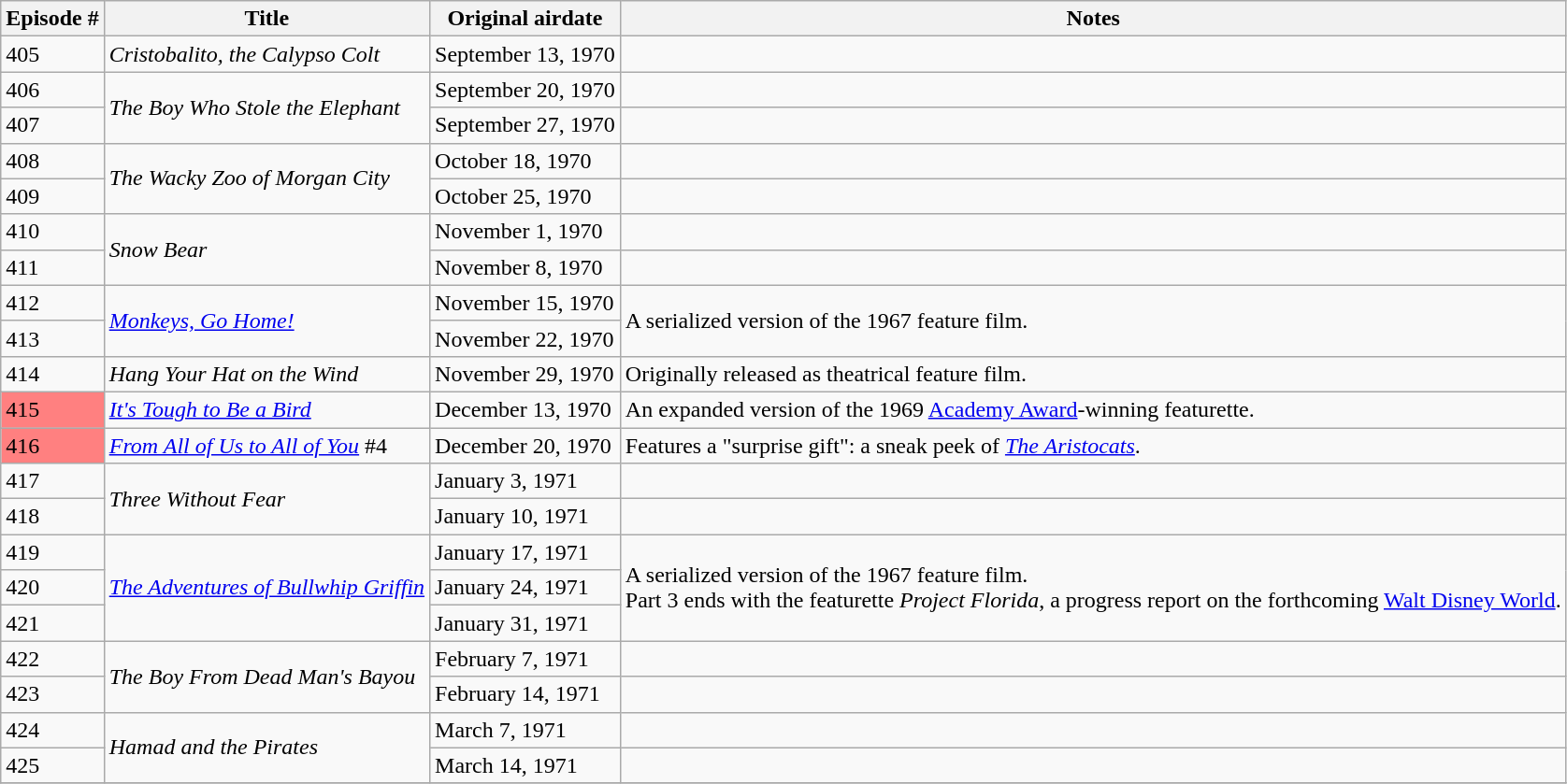<table class="wikitable sortable">
<tr>
<th>Episode #</th>
<th>Title</th>
<th>Original airdate</th>
<th>Notes</th>
</tr>
<tr>
<td>405</td>
<td><em>Cristobalito, the Calypso Colt</em></td>
<td>September 13, 1970</td>
<td></td>
</tr>
<tr>
<td>406</td>
<td rowspan="2"><em>The Boy Who Stole the Elephant</em></td>
<td>September 20, 1970</td>
<td></td>
</tr>
<tr>
<td>407</td>
<td>September 27, 1970</td>
<td></td>
</tr>
<tr>
<td>408</td>
<td rowspan="2"><em>The Wacky Zoo of Morgan City</em></td>
<td>October 18, 1970</td>
<td></td>
</tr>
<tr>
<td>409</td>
<td>October 25, 1970</td>
<td></td>
</tr>
<tr>
<td>410</td>
<td rowspan="2"><em>Snow Bear</em></td>
<td>November 1, 1970</td>
<td></td>
</tr>
<tr>
<td>411</td>
<td>November 8, 1970</td>
<td></td>
</tr>
<tr>
<td>412</td>
<td rowspan="2"><em><a href='#'>Monkeys, Go Home!</a></em></td>
<td>November 15, 1970</td>
<td rowspan="2">A serialized version of the 1967 feature film.</td>
</tr>
<tr>
<td>413</td>
<td>November 22, 1970</td>
</tr>
<tr>
<td>414</td>
<td><em>Hang Your Hat on the Wind</em></td>
<td>November 29, 1970</td>
<td>Originally released as theatrical feature film.</td>
</tr>
<tr>
<td style="background:#ff8080;">415</td>
<td><em><a href='#'>It's Tough to Be a Bird</a></em></td>
<td>December 13, 1970</td>
<td>An expanded version of the 1969 <a href='#'>Academy Award</a>-winning featurette.</td>
</tr>
<tr>
<td style="background:#ff8080;">416</td>
<td><em><a href='#'>From All of Us to All of You</a></em> #4</td>
<td>December 20, 1970</td>
<td>Features a "surprise gift": a sneak peek of <em><a href='#'>The Aristocats</a></em>.</td>
</tr>
<tr>
<td>417</td>
<td rowspan="2"><em>Three Without Fear</em></td>
<td>January 3, 1971</td>
<td></td>
</tr>
<tr>
<td>418</td>
<td>January 10, 1971</td>
<td></td>
</tr>
<tr>
<td>419</td>
<td rowspan="3"><em><a href='#'>The Adventures of Bullwhip Griffin</a></em></td>
<td>January 17, 1971</td>
<td rowspan="3">A serialized version of the 1967 feature film.<br>Part 3 ends with the featurette <em>Project Florida</em>, a progress report on the forthcoming <a href='#'>Walt Disney World</a>.</td>
</tr>
<tr>
<td>420</td>
<td>January 24, 1971</td>
</tr>
<tr>
<td>421</td>
<td>January 31, 1971</td>
</tr>
<tr>
<td>422</td>
<td rowspan="2"><em>The Boy From Dead Man's Bayou</em></td>
<td>February 7, 1971</td>
<td></td>
</tr>
<tr>
<td>423</td>
<td>February 14, 1971</td>
<td></td>
</tr>
<tr>
<td>424</td>
<td rowspan="2"><em>Hamad and the Pirates</em></td>
<td>March 7, 1971</td>
<td></td>
</tr>
<tr>
<td>425</td>
<td>March 14, 1971</td>
<td></td>
</tr>
<tr>
</tr>
</table>
